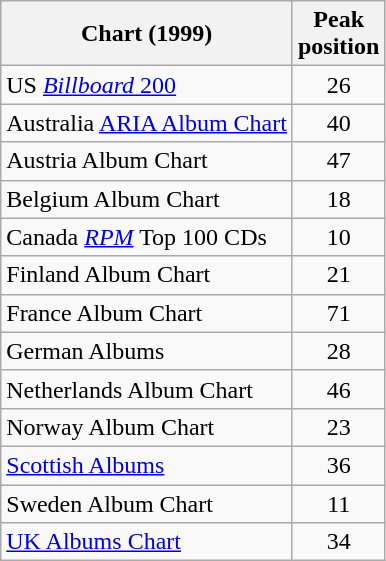<table class="wikitable sortable">
<tr>
<th align="left">Chart (1999)</th>
<th style="text-align:center;">Peak<br>position</th>
</tr>
<tr>
<td align="left">US <a href='#'><em>Billboard</em> 200</a></td>
<td style="text-align:center;">26</td>
</tr>
<tr>
<td align="left">Australia <a href='#'>ARIA Album Chart</a></td>
<td style="text-align:center;">40</td>
</tr>
<tr>
<td align="left">Austria Album Chart</td>
<td style="text-align:center;">47</td>
</tr>
<tr>
<td align="left">Belgium Album Chart</td>
<td style="text-align:center;">18</td>
</tr>
<tr>
<td align="left">Canada <em><a href='#'>RPM</a></em> Top 100 CDs</td>
<td style="text-align:center;">10</td>
</tr>
<tr>
<td align="left">Finland Album Chart</td>
<td style="text-align:center;">21</td>
</tr>
<tr>
<td align="left">France Album Chart</td>
<td style="text-align:center;">71</td>
</tr>
<tr>
<td align="left">German Albums</td>
<td style="text-align:center;">28</td>
</tr>
<tr>
<td align="left">Netherlands Album Chart</td>
<td style="text-align:center;">46</td>
</tr>
<tr>
<td align="left">Norway Album Chart</td>
<td style="text-align:center;">23</td>
</tr>
<tr>
<td align="left"><a href='#'>Scottish Albums</a></td>
<td align="center">36</td>
</tr>
<tr>
<td align="left">Sweden Album Chart</td>
<td style="text-align:center;">11</td>
</tr>
<tr>
<td align="left"><a href='#'>UK Albums Chart</a></td>
<td style="text-align:center;">34</td>
</tr>
</table>
